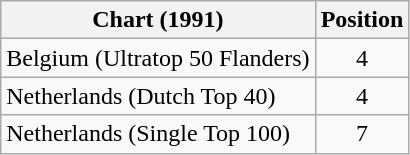<table class="wikitable sortable">
<tr>
<th>Chart (1991)</th>
<th>Position</th>
</tr>
<tr>
<td>Belgium (Ultratop 50 Flanders)</td>
<td align="center">4</td>
</tr>
<tr>
<td>Netherlands (Dutch Top 40)</td>
<td align="center">4</td>
</tr>
<tr>
<td>Netherlands (Single Top 100)</td>
<td align="center">7</td>
</tr>
</table>
